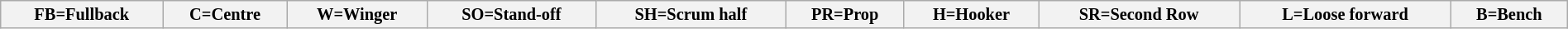<table class="wikitable"  style="font-size:85%; width:100%;">
<tr>
<th>FB=Fullback</th>
<th>C=Centre</th>
<th>W=Winger</th>
<th>SO=Stand-off</th>
<th>SH=Scrum half</th>
<th>PR=Prop</th>
<th>H=Hooker</th>
<th>SR=Second Row</th>
<th>L=Loose forward</th>
<th>B=Bench</th>
</tr>
</table>
